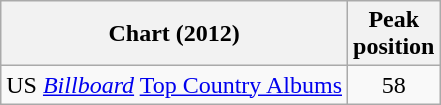<table class="wikitable sortable">
<tr>
<th>Chart (2012)</th>
<th>Peak<br>position</th>
</tr>
<tr>
<td>US <em><a href='#'>Billboard</a></em> <a href='#'>Top Country Albums</a></td>
<td align="center">58</td>
</tr>
</table>
